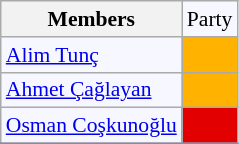<table class=wikitable style="border:1px solid #8888aa; background-color:#f7f8ff; padding:0px; font-size:90%;">
<tr>
<th>Members</th>
<td>Party</td>
</tr>
<tr>
<td><a href='#'>Alim Tunç</a></td>
<td style="background: #ffb300"></td>
</tr>
<tr>
<td><a href='#'>Ahmet Çağlayan</a></td>
<td style="background: #ffb300"></td>
</tr>
<tr>
<td><a href='#'>Osman Coşkunoğlu</a></td>
<td style="background: #e30000"></td>
</tr>
<tr>
</tr>
</table>
